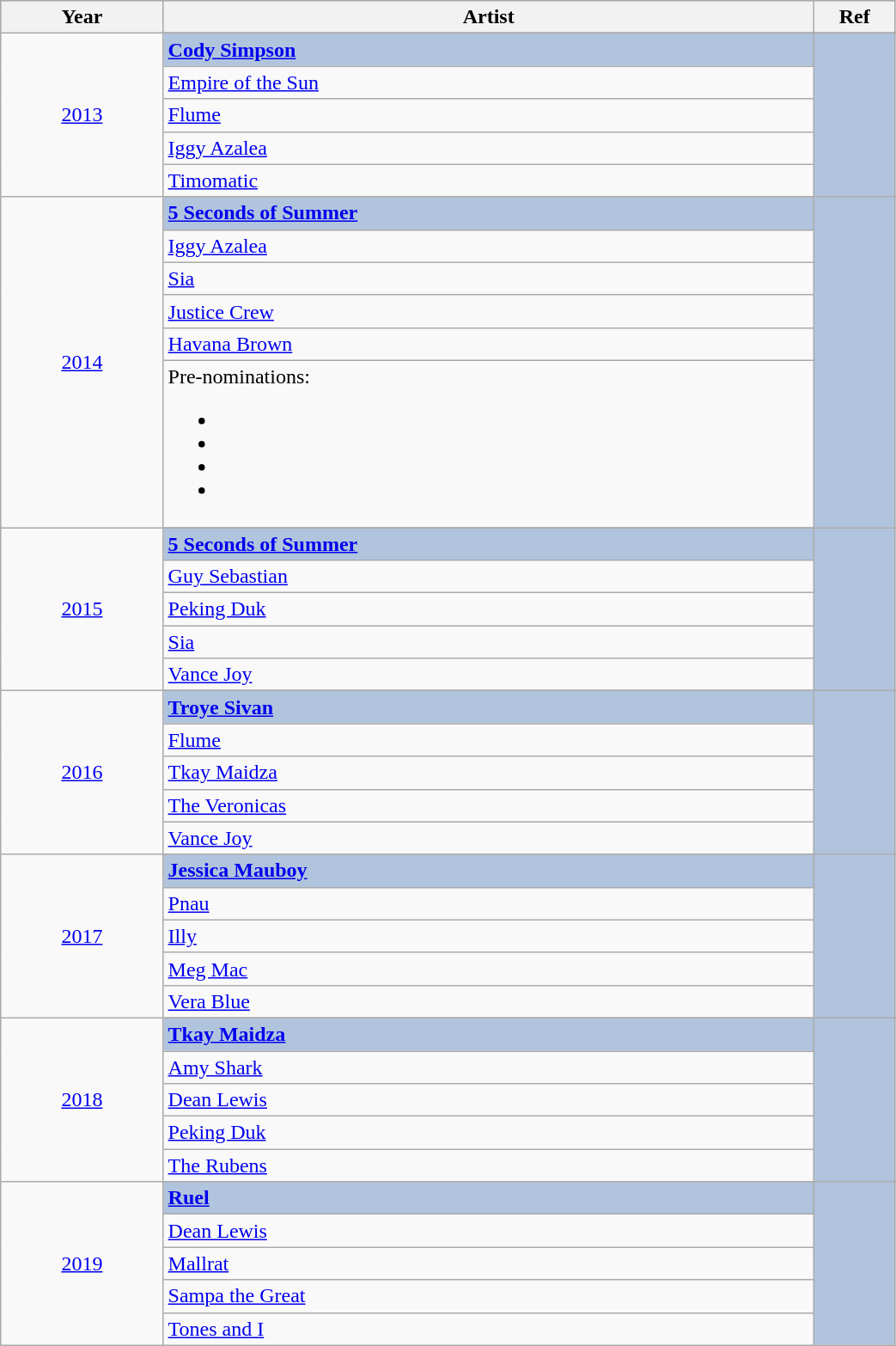<table class="wikitable" style="width:55%;">
<tr style="background:#bebebe;">
<th style="width:10%;">Year</th>
<th style="width:40%;">Artist</th>
<th style="width:5%;">Ref</th>
</tr>
<tr>
<td rowspan="6" align="center"><a href='#'>2013</a></td>
</tr>
<tr style="background:#B0C4DE">
<td><strong><a href='#'>Cody Simpson</a></strong></td>
<td rowspan="6" align="center"></td>
</tr>
<tr>
<td><a href='#'>Empire of the Sun</a></td>
</tr>
<tr>
<td><a href='#'>Flume</a></td>
</tr>
<tr>
<td><a href='#'>Iggy Azalea</a></td>
</tr>
<tr>
<td><a href='#'>Timomatic</a></td>
</tr>
<tr>
<td rowspan="7" align="center"><a href='#'>2014</a></td>
</tr>
<tr style="background:#B0C4DE">
<td><strong><a href='#'>5 Seconds of Summer</a></strong></td>
<td rowspan="7" align="center"></td>
</tr>
<tr>
<td><a href='#'>Iggy Azalea</a></td>
</tr>
<tr>
<td><a href='#'>Sia</a></td>
</tr>
<tr>
<td><a href='#'>Justice Crew</a></td>
</tr>
<tr>
<td><a href='#'>Havana Brown</a></td>
</tr>
<tr>
<td>Pre-nominations:<br><ul><li></li><li></li><li></li><li></li></ul></td>
</tr>
<tr>
<td rowspan="6" align="center"><a href='#'>2015</a></td>
</tr>
<tr style="background:#B0C4DE">
<td><strong><a href='#'>5 Seconds of Summer</a></strong></td>
<td rowspan="6" align="center"></td>
</tr>
<tr>
<td><a href='#'>Guy Sebastian</a></td>
</tr>
<tr>
<td><a href='#'>Peking Duk</a></td>
</tr>
<tr>
<td><a href='#'>Sia</a></td>
</tr>
<tr>
<td><a href='#'>Vance Joy</a></td>
</tr>
<tr>
<td rowspan="6" align="center"><a href='#'>2016</a></td>
</tr>
<tr style="background:#B0C4DE">
<td><strong><a href='#'>Troye Sivan</a></strong></td>
<td rowspan="6" align="center"></td>
</tr>
<tr>
<td><a href='#'>Flume</a></td>
</tr>
<tr>
<td><a href='#'>Tkay Maidza</a></td>
</tr>
<tr>
<td><a href='#'>The Veronicas</a></td>
</tr>
<tr>
<td><a href='#'>Vance Joy</a></td>
</tr>
<tr>
<td rowspan="6" align="center"><a href='#'>2017</a></td>
</tr>
<tr style="background:#B0C4DE">
<td><strong><a href='#'>Jessica Mauboy</a></strong></td>
<td rowspan="6" align="center"></td>
</tr>
<tr>
<td><a href='#'>Pnau</a></td>
</tr>
<tr>
<td><a href='#'>Illy</a></td>
</tr>
<tr>
<td><a href='#'>Meg Mac</a></td>
</tr>
<tr>
<td><a href='#'>Vera Blue</a></td>
</tr>
<tr>
<td rowspan="6" align="center"><a href='#'>2018</a></td>
</tr>
<tr style="background:#B0C4DE">
<td><strong><a href='#'>Tkay Maidza</a></strong></td>
<td rowspan="6" align="center"></td>
</tr>
<tr>
<td><a href='#'>Amy Shark</a></td>
</tr>
<tr>
<td><a href='#'>Dean Lewis</a></td>
</tr>
<tr>
<td><a href='#'>Peking Duk</a></td>
</tr>
<tr>
<td><a href='#'>The Rubens</a></td>
</tr>
<tr>
<td rowspan="6" align="center"><a href='#'>2019</a></td>
</tr>
<tr style="background:#B0C4DE">
<td><strong><a href='#'>Ruel</a></strong></td>
<td rowspan="6" align="center"></td>
</tr>
<tr>
<td><a href='#'>Dean Lewis</a></td>
</tr>
<tr>
<td><a href='#'>Mallrat</a></td>
</tr>
<tr>
<td><a href='#'>Sampa the Great</a></td>
</tr>
<tr>
<td><a href='#'>Tones and I</a></td>
</tr>
</table>
